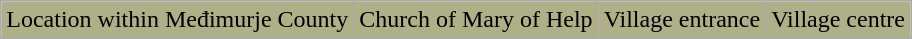<table class="wikitable" align=center valign=top cellspacing=2>
<tr bgcolor=#AFAF88 align=center valign=top>
<td> Location within Međimurje County</td>
<td> Church of Mary of Help</td>
<td> Village entrance</td>
<td> Village centre</td>
</tr>
</table>
